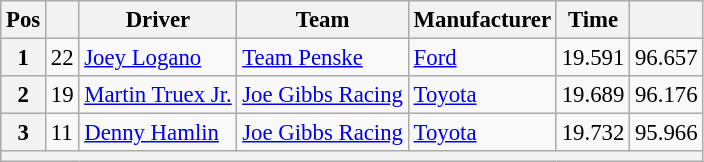<table class="wikitable" style="font-size:95%">
<tr>
<th>Pos</th>
<th></th>
<th>Driver</th>
<th>Team</th>
<th>Manufacturer</th>
<th>Time</th>
<th></th>
</tr>
<tr>
<th>1</th>
<td>22</td>
<td><a href='#'>Joey Logano</a></td>
<td><a href='#'>Team Penske</a></td>
<td><a href='#'>Ford</a></td>
<td>19.591</td>
<td>96.657</td>
</tr>
<tr>
<th>2</th>
<td>19</td>
<td><a href='#'>Martin Truex Jr.</a></td>
<td><a href='#'>Joe Gibbs Racing</a></td>
<td><a href='#'>Toyota</a></td>
<td>19.689</td>
<td>96.176</td>
</tr>
<tr>
<th>3</th>
<td>11</td>
<td><a href='#'>Denny Hamlin</a></td>
<td><a href='#'>Joe Gibbs Racing</a></td>
<td><a href='#'>Toyota</a></td>
<td>19.732</td>
<td>95.966</td>
</tr>
<tr>
<th colspan="7"></th>
</tr>
</table>
